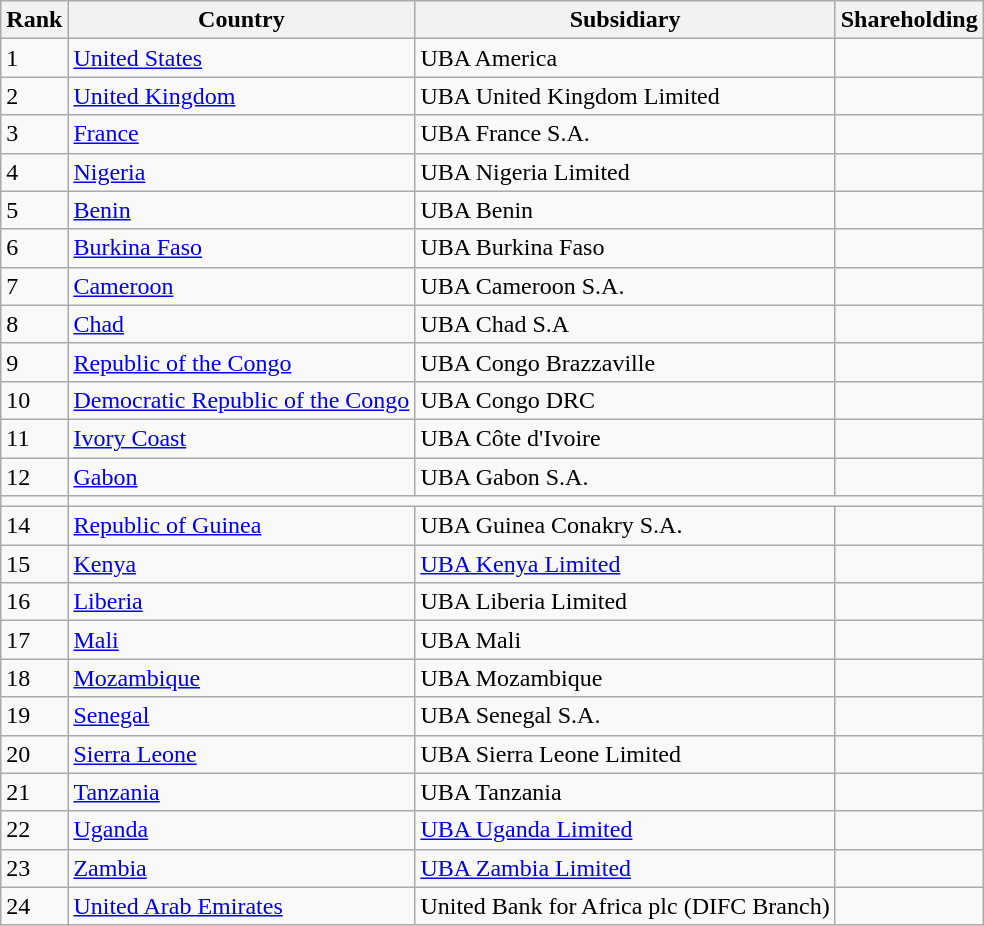<table class="wikitable sortable" style="margin: 0.5em auto">
<tr>
<th>Rank</th>
<th>Country</th>
<th>Subsidiary</th>
<th>Shareholding</th>
</tr>
<tr>
<td>1</td>
<td><a href='#'>United States</a></td>
<td>UBA America</td>
<td></td>
</tr>
<tr>
<td>2</td>
<td><a href='#'>United Kingdom</a></td>
<td>UBA United Kingdom Limited</td>
<td></td>
</tr>
<tr>
<td>3</td>
<td><a href='#'>France</a></td>
<td>UBA France S.A.</td>
<td></td>
</tr>
<tr>
<td>4</td>
<td><a href='#'>Nigeria</a></td>
<td>UBA Nigeria Limited</td>
<td></td>
</tr>
<tr>
<td>5</td>
<td><a href='#'>Benin</a></td>
<td>UBA Benin</td>
<td></td>
</tr>
<tr>
<td>6</td>
<td><a href='#'>Burkina Faso</a></td>
<td>UBA Burkina Faso</td>
<td></td>
</tr>
<tr>
<td>7</td>
<td><a href='#'>Cameroon</a></td>
<td>UBA Cameroon S.A.</td>
<td></td>
</tr>
<tr>
<td>8</td>
<td><a href='#'>Chad</a></td>
<td>UBA Chad S.A</td>
<td></td>
</tr>
<tr>
<td>9</td>
<td><a href='#'>Republic of the Congo</a></td>
<td>UBA Congo Brazzaville</td>
<td></td>
</tr>
<tr>
<td>10</td>
<td><a href='#'>Democratic Republic of the Congo</a></td>
<td>UBA Congo DRC</td>
<td></td>
</tr>
<tr>
<td>11</td>
<td><a href='#'>Ivory Coast</a></td>
<td>UBA Côte d'Ivoire</td>
<td></td>
</tr>
<tr>
<td>12</td>
<td><a href='#'>Gabon</a></td>
<td>UBA Gabon S.A.</td>
<td></td>
</tr>
<tr>
<td></td>
</tr>
<tr>
<td>14</td>
<td><a href='#'>Republic of Guinea</a></td>
<td>UBA Guinea Conakry S.A.</td>
<td></td>
</tr>
<tr>
<td>15</td>
<td><a href='#'>Kenya</a></td>
<td><a href='#'>UBA Kenya Limited</a></td>
<td></td>
</tr>
<tr>
<td>16</td>
<td><a href='#'>Liberia</a></td>
<td>UBA Liberia Limited</td>
<td></td>
</tr>
<tr>
<td>17</td>
<td><a href='#'>Mali</a></td>
<td>UBA Mali</td>
<td></td>
</tr>
<tr>
<td>18</td>
<td><a href='#'>Mozambique</a></td>
<td>UBA Mozambique</td>
<td></td>
</tr>
<tr>
<td>19</td>
<td><a href='#'>Senegal</a></td>
<td>UBA Senegal S.A.</td>
<td></td>
</tr>
<tr>
<td>20</td>
<td><a href='#'>Sierra Leone</a></td>
<td>UBA Sierra Leone Limited</td>
<td></td>
</tr>
<tr>
<td>21</td>
<td><a href='#'>Tanzania</a></td>
<td>UBA Tanzania</td>
<td></td>
</tr>
<tr>
<td>22</td>
<td><a href='#'>Uganda</a></td>
<td><a href='#'>UBA Uganda Limited</a></td>
<td></td>
</tr>
<tr>
<td>23</td>
<td><a href='#'>Zambia</a></td>
<td><a href='#'>UBA Zambia Limited</a></td>
<td></td>
</tr>
<tr>
<td>24</td>
<td><a href='#'>United Arab Emirates</a></td>
<td>United Bank for Africa plc (DIFC Branch)</td>
<td></td>
</tr>
</table>
